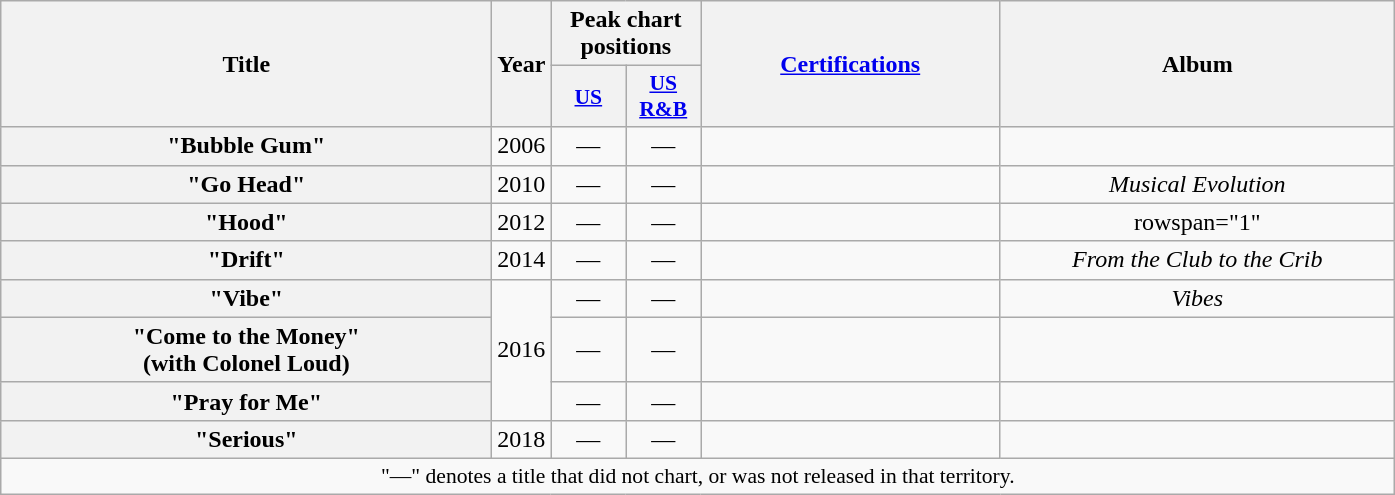<table class="wikitable plainrowheaders" style="text-align:center;">
<tr>
<th scope="col" rowspan="2" style="width:20em;">Title</th>
<th scope="col" rowspan="2">Year</th>
<th scope="col" colspan="2">Peak chart positions</th>
<th scope="col" rowspan="2" style="width:12em;"><a href='#'>Certifications</a></th>
<th scope="col" rowspan="2" style="width:16em;">Album</th>
</tr>
<tr>
<th style="width:3em;font-size:90%;"><a href='#'>US</a></th>
<th style="width:3em;font-size:90%;"><a href='#'>US<br>R&B</a></th>
</tr>
<tr>
<th scope="row">"Bubble Gum"</th>
<td>2006</td>
<td>—</td>
<td>—</td>
<td></td>
<td></td>
</tr>
<tr>
<th scope="row">"Go Head"</th>
<td>2010</td>
<td>—</td>
<td>—</td>
<td></td>
<td><em>Musical Evolution</em></td>
</tr>
<tr>
<th scope="row">"Hood"<br></th>
<td>2012</td>
<td>—</td>
<td>—</td>
<td></td>
<td>rowspan="1" </td>
</tr>
<tr>
<th scope="row">"Drift"</th>
<td>2014</td>
<td>—</td>
<td>—</td>
<td></td>
<td><em>From the Club to the Crib</em></td>
</tr>
<tr>
<th scope="row">"Vibe"<br></th>
<td rowspan="3">2016</td>
<td>—</td>
<td>—</td>
<td></td>
<td><em>Vibes</em></td>
</tr>
<tr>
<th scope="row">"Come to the Money"<br><span>(with Colonel Loud)</span></th>
<td>—</td>
<td>—</td>
<td></td>
<td></td>
</tr>
<tr>
<th scope="row">"Pray for Me"</th>
<td>—</td>
<td>—</td>
<td></td>
<td></td>
</tr>
<tr>
<th scope="row">"Serious"<br></th>
<td>2018</td>
<td>—</td>
<td>—</td>
<td></td>
<td></td>
</tr>
<tr>
<td colspan="6" style="font-size:90%">"—" denotes a title that did not chart, or was not released in that territory.</td>
</tr>
</table>
